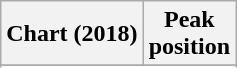<table class="wikitable sortable plainrowheaders" style="text-align:center">
<tr>
<th scope="col">Chart (2018)</th>
<th scope="col">Peak<br>position</th>
</tr>
<tr>
</tr>
<tr>
</tr>
<tr>
</tr>
<tr>
</tr>
</table>
